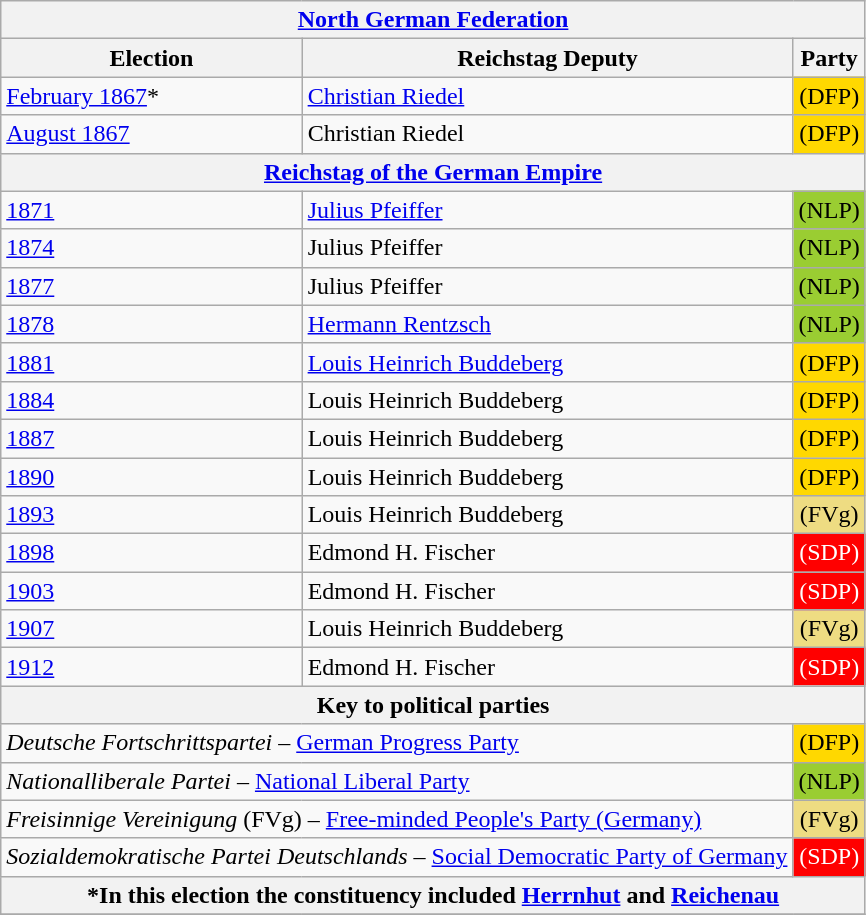<table class="wikitable">
<tr>
<th colspan="3"><a href='#'>North German Federation</a></th>
</tr>
<tr>
<th>Election</th>
<th>Reichstag Deputy</th>
<th>Party</th>
</tr>
<tr>
<td><a href='#'>February 1867</a>*</td>
<td><a href='#'>Christian Riedel</a></td>
<td style="background-color:#FFD800;" align="center">(DFP)</td>
</tr>
<tr>
<td><a href='#'>August 1867</a></td>
<td>Christian Riedel</td>
<td style="background-color:#FFD800;" align="center">(DFP)</td>
</tr>
<tr>
<th colspan="3"><a href='#'>Reichstag of the German Empire</a></th>
</tr>
<tr>
<td><a href='#'>1871</a></td>
<td><a href='#'>Julius Pfeiffer</a></td>
<td style="background-color:#9ACD32;" align="center">(NLP)</td>
</tr>
<tr>
<td><a href='#'>1874</a></td>
<td>Julius Pfeiffer</td>
<td style="background-color:#9ACD32;" align="center">(NLP)</td>
</tr>
<tr>
<td><a href='#'>1877</a></td>
<td>Julius Pfeiffer</td>
<td style="background-color:#9ACD32;" align="center">(NLP)</td>
</tr>
<tr>
<td><a href='#'>1878</a></td>
<td><a href='#'>Hermann Rentzsch</a></td>
<td style="background-color:#9ACD32;" align="center">(NLP)</td>
</tr>
<tr>
<td><a href='#'>1881</a></td>
<td><a href='#'>Louis Heinrich Buddeberg</a></td>
<td style="background-color:#FFD800;" align="center">(DFP)</td>
</tr>
<tr>
<td><a href='#'>1884</a></td>
<td>Louis Heinrich Buddeberg</td>
<td style="background-color:#FFD800;" align="center">(DFP)</td>
</tr>
<tr>
<td><a href='#'>1887</a></td>
<td>Louis Heinrich Buddeberg</td>
<td style="background-color:#FFD800;" align="center">(DFP)</td>
</tr>
<tr>
<td><a href='#'>1890</a></td>
<td>Louis Heinrich Buddeberg</td>
<td style="background-color:#FFD800;" align="center">(DFP)</td>
</tr>
<tr>
<td><a href='#'>1893</a></td>
<td>Louis Heinrich Buddeberg</td>
<td style="background-color:#EEDC82;" align="center">(FVg)</td>
</tr>
<tr>
<td><a href='#'>1898</a></td>
<td>Edmond H. Fischer</td>
<td style="background-color:#FF0000; color:white" align="center">(SDP)</td>
</tr>
<tr>
<td><a href='#'>1903</a></td>
<td>Edmond H. Fischer</td>
<td style="background-color:#FF0000; color:white" align="center">(SDP)</td>
</tr>
<tr>
<td><a href='#'>1907</a></td>
<td>Louis Heinrich Buddeberg</td>
<td style="background-color:#EEDC82;" align="center">(FVg)</td>
</tr>
<tr>
<td><a href='#'>1912</a></td>
<td>Edmond H. Fischer</td>
<td style="background-color:#FF0000; color:white" align="center">(SDP)</td>
</tr>
<tr>
<th colspan="3">Key to political parties</th>
</tr>
<tr>
<td colspan="2"><em>Deutsche Fortschrittspartei</em> – <a href='#'>German Progress Party</a></td>
<td style="background-color:#FFD800;" align="center">(DFP)</td>
</tr>
<tr>
<td colspan="2"><em>Nationalliberale Partei</em> – <a href='#'>National Liberal Party</a></td>
<td style="background-color:#9ACD32;" align="center">(NLP)</td>
</tr>
<tr>
<td colspan="2"><em>Freisinnige Vereinigung</em> (FVg) – <a href='#'>Free-minded People's Party (Germany)</a></td>
<td style="background-color:#EEDC82;" align="center">(FVg)</td>
</tr>
<tr>
<td colspan="2"><em>Sozialdemokratische Partei Deutschlands</em> – <a href='#'>Social Democratic Party of Germany</a></td>
<td style="background-color:#FF0000; color:white" align="center">(SDP)</td>
</tr>
<tr>
<th colspan="3">*In this election the constituency included <a href='#'>Herrnhut</a> and <a href='#'>Reichenau</a></th>
</tr>
<tr>
</tr>
</table>
